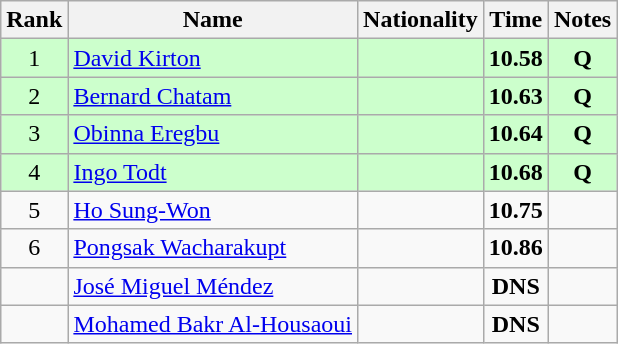<table class="wikitable sortable" style="text-align:center">
<tr>
<th>Rank</th>
<th>Name</th>
<th>Nationality</th>
<th>Time</th>
<th>Notes</th>
</tr>
<tr bgcolor=ccffcc>
<td>1</td>
<td align=left><a href='#'>David Kirton</a></td>
<td align=left></td>
<td><strong>10.58</strong></td>
<td><strong>Q</strong></td>
</tr>
<tr bgcolor=ccffcc>
<td>2</td>
<td align=left><a href='#'>Bernard Chatam</a></td>
<td align=left></td>
<td><strong>10.63</strong></td>
<td><strong>Q</strong></td>
</tr>
<tr bgcolor=ccffcc>
<td>3</td>
<td align=left><a href='#'>Obinna Eregbu</a></td>
<td align=left></td>
<td><strong>10.64</strong></td>
<td><strong>Q</strong></td>
</tr>
<tr bgcolor=ccffcc>
<td>4</td>
<td align=left><a href='#'>Ingo Todt</a></td>
<td align=left></td>
<td><strong>10.68</strong></td>
<td><strong>Q</strong></td>
</tr>
<tr>
<td>5</td>
<td align=left><a href='#'>Ho Sung-Won</a></td>
<td align=left></td>
<td><strong>10.75</strong></td>
<td></td>
</tr>
<tr>
<td>6</td>
<td align=left><a href='#'>Pongsak Wacharakupt</a></td>
<td align=left></td>
<td><strong>10.86</strong></td>
<td></td>
</tr>
<tr>
<td></td>
<td align=left><a href='#'>José Miguel Méndez</a></td>
<td align=left></td>
<td><strong>DNS</strong></td>
<td></td>
</tr>
<tr>
<td></td>
<td align=left><a href='#'>Mohamed Bakr Al-Housaoui</a></td>
<td align=left></td>
<td><strong>DNS</strong></td>
<td></td>
</tr>
</table>
